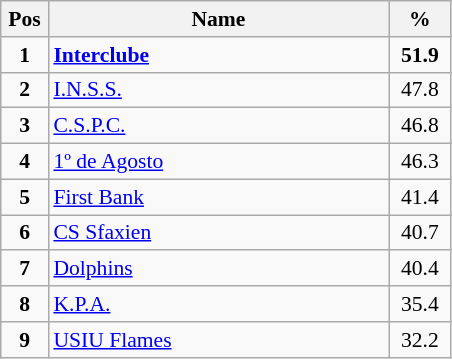<table class="wikitable" style="text-align:center; font-size:90%;">
<tr>
<th width=25px>Pos</th>
<th width=220px>Name</th>
<th width=35px>%</th>
</tr>
<tr>
<td><strong>1</strong></td>
<td align=left> <strong><a href='#'>Interclube</a></strong></td>
<td align=center><strong>51.9</strong></td>
</tr>
<tr>
<td><strong>2</strong></td>
<td align=left> <a href='#'>I.N.S.S.</a></td>
<td align=center>47.8</td>
</tr>
<tr>
<td><strong>3</strong></td>
<td align=left> <a href='#'>C.S.P.C.</a></td>
<td align=center>46.8</td>
</tr>
<tr>
<td><strong>4</strong></td>
<td align=left> <a href='#'>1º de Agosto</a></td>
<td>46.3</td>
</tr>
<tr>
<td><strong>5</strong></td>
<td align=left> <a href='#'>First Bank</a></td>
<td align=center>41.4</td>
</tr>
<tr>
<td><strong>6</strong></td>
<td align=left> <a href='#'>CS Sfaxien</a></td>
<td align=center>40.7</td>
</tr>
<tr>
<td><strong>7</strong></td>
<td align=left> <a href='#'>Dolphins</a></td>
<td align=center>40.4</td>
</tr>
<tr>
<td><strong>8</strong></td>
<td align=left> <a href='#'>K.P.A.</a></td>
<td align=center>35.4</td>
</tr>
<tr>
<td><strong>9</strong></td>
<td align=left> <a href='#'>USIU Flames</a></td>
<td align=center>32.2</td>
</tr>
</table>
